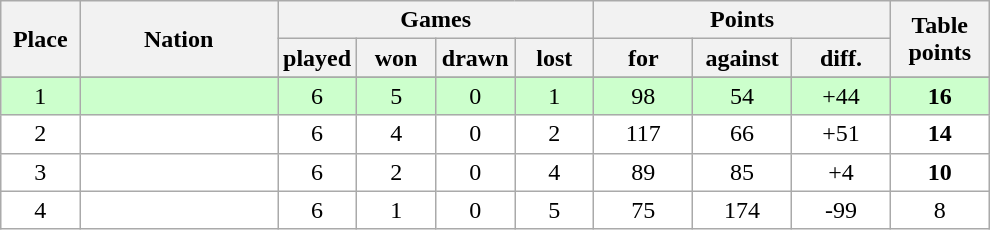<table class="wikitable">
<tr>
<th rowspan=2 width="8%">Place</th>
<th rowspan=2 width="20%">Nation</th>
<th colspan=4 width="32%">Games</th>
<th colspan=3 width="30%">Points</th>
<th rowspan=2 width="10%">Table<br>points</th>
</tr>
<tr>
<th width="8%">played</th>
<th width="8%">won</th>
<th width="8%">drawn</th>
<th width="8%">lost</th>
<th width="10%">for</th>
<th width="10%">against</th>
<th width="10%">diff.</th>
</tr>
<tr>
</tr>
<tr bgcolor=#ccffcc align=center>
<td>1</td>
<td align=left><strong></strong></td>
<td>6</td>
<td>5</td>
<td>0</td>
<td>1</td>
<td>98</td>
<td>54</td>
<td>+44</td>
<td><strong>16</strong></td>
</tr>
<tr bgcolor=#ffffff align=center>
<td>2</td>
<td align=left></td>
<td>6</td>
<td>4</td>
<td>0</td>
<td>2</td>
<td>117</td>
<td>66</td>
<td>+51</td>
<td><strong>14</strong></td>
</tr>
<tr bgcolor=#ffffff align=center>
<td>3</td>
<td align=left></td>
<td>6</td>
<td>2</td>
<td>0</td>
<td>4</td>
<td>89</td>
<td>85</td>
<td>+4</td>
<td><strong>10</strong></td>
</tr>
<tr bgcolor=#ffffff align=center>
<td>4</td>
<td align=left></td>
<td>6</td>
<td>1</td>
<td>0</td>
<td>5</td>
<td>75</td>
<td>174</td>
<td>-99</td>
<td>8</td>
</tr>
</table>
